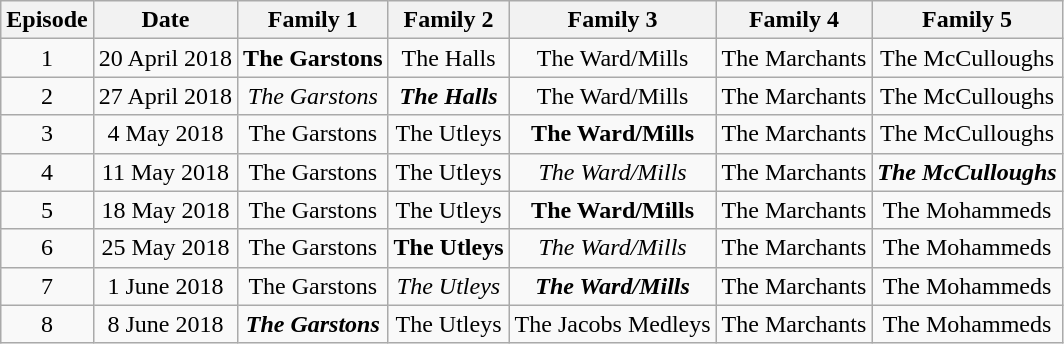<table class="wikitable" style="text-align: center">
<tr>
<th>Episode</th>
<th>Date</th>
<th>Family 1</th>
<th>Family 2</th>
<th>Family 3</th>
<th>Family 4</th>
<th>Family 5</th>
</tr>
<tr>
<td>1</td>
<td>20 April 2018</td>
<td><strong>The Garstons</strong></td>
<td>The Halls</td>
<td>The Ward/Mills</td>
<td>The Marchants</td>
<td>The McCulloughs</td>
</tr>
<tr>
<td>2</td>
<td>27 April 2018</td>
<td><em>The Garstons</em></td>
<td><strong><em>The Halls</em></strong></td>
<td>The Ward/Mills</td>
<td>The Marchants</td>
<td>The McCulloughs</td>
</tr>
<tr>
<td>3</td>
<td>4 May 2018</td>
<td>The Garstons</td>
<td>The Utleys</td>
<td><strong>The Ward/Mills</strong></td>
<td>The Marchants</td>
<td>The McCulloughs</td>
</tr>
<tr>
<td>4</td>
<td>11 May 2018</td>
<td>The Garstons</td>
<td>The Utleys</td>
<td><em>The Ward/Mills</em></td>
<td>The Marchants</td>
<td><strong><em>The McCulloughs</em></strong></td>
</tr>
<tr>
<td>5</td>
<td>18 May 2018</td>
<td>The Garstons</td>
<td>The Utleys</td>
<td><strong>The Ward/Mills</strong></td>
<td>The Marchants</td>
<td>The Mohammeds</td>
</tr>
<tr>
<td>6</td>
<td>25 May 2018</td>
<td>The Garstons</td>
<td><strong>The Utleys</strong></td>
<td><em>The Ward/Mills</em></td>
<td>The Marchants</td>
<td>The Mohammeds</td>
</tr>
<tr>
<td>7</td>
<td>1 June 2018</td>
<td>The Garstons</td>
<td><em>The Utleys</em></td>
<td><strong><em>The Ward/Mills</em></strong></td>
<td>The Marchants</td>
<td>The Mohammeds</td>
</tr>
<tr>
<td>8</td>
<td>8 June 2018</td>
<td><strong><em>The Garstons</em></strong></td>
<td>The Utleys</td>
<td>The Jacobs Medleys</td>
<td>The Marchants</td>
<td>The Mohammeds</td>
</tr>
</table>
